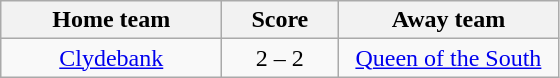<table class="wikitable" style="text-align: center">
<tr>
<th width=140>Home team</th>
<th width=70>Score</th>
<th width=140>Away team</th>
</tr>
<tr>
<td><a href='#'>Clydebank</a></td>
<td>2 – 2</td>
<td><a href='#'>Queen of the South</a></td>
</tr>
</table>
